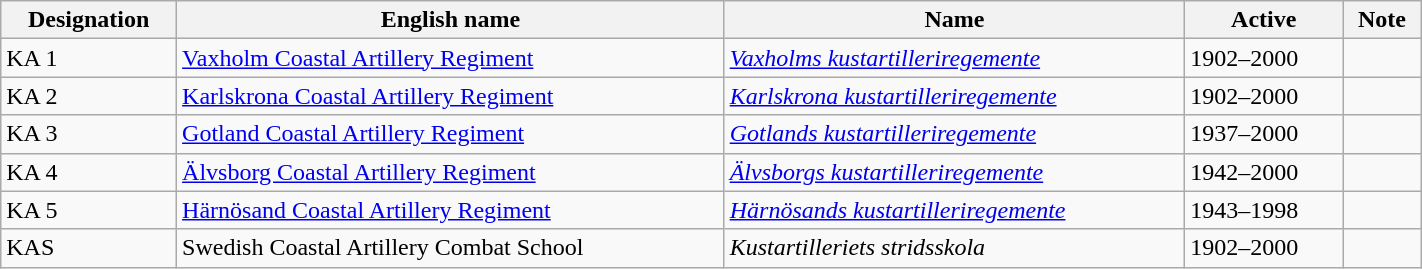<table class="wikitable" width="75%">
<tr>
<th>Designation</th>
<th>English name</th>
<th>Name</th>
<th>Active</th>
<th>Note</th>
</tr>
<tr>
<td>KA 1</td>
<td><a href='#'>Vaxholm Coastal Artillery Regiment</a></td>
<td><a href='#'><em>Vaxholms kustartilleriregemente</em></a></td>
<td>1902–2000</td>
<td></td>
</tr>
<tr>
<td>KA 2</td>
<td><a href='#'>Karlskrona Coastal Artillery Regiment</a></td>
<td><a href='#'><em>Karlskrona kustartilleriregemente</em></a></td>
<td>1902–2000</td>
<td></td>
</tr>
<tr>
<td>KA 3</td>
<td><a href='#'>Gotland Coastal Artillery Regiment</a></td>
<td><a href='#'><em>Gotlands kustartilleriregemente</em></a></td>
<td>1937–2000</td>
<td></td>
</tr>
<tr>
<td>KA 4</td>
<td><a href='#'>Älvsborg Coastal Artillery Regiment</a></td>
<td><a href='#'><em>Älvsborgs kustartilleriregemente</em></a></td>
<td>1942–2000</td>
<td></td>
</tr>
<tr>
<td>KA 5</td>
<td><a href='#'>Härnösand Coastal Artillery Regiment</a></td>
<td><a href='#'><em>Härnösands kustartilleriregemente</em></a></td>
<td>1943–1998</td>
<td></td>
</tr>
<tr>
<td>KAS</td>
<td>Swedish Coastal Artillery Combat School</td>
<td><em>Kustartilleriets stridsskola</em></td>
<td>1902–2000</td>
<td></td>
</tr>
</table>
